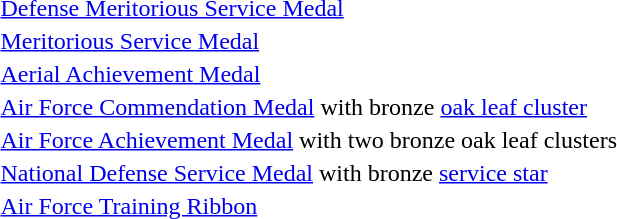<table>
<tr>
<td></td>
<td><a href='#'>Defense Meritorious Service Medal</a></td>
</tr>
<tr>
<td></td>
<td><a href='#'>Meritorious Service Medal</a></td>
</tr>
<tr>
<td></td>
<td><a href='#'>Aerial Achievement Medal</a></td>
</tr>
<tr>
<td></td>
<td><a href='#'>Air Force Commendation Medal</a> with bronze <a href='#'>oak leaf cluster</a></td>
</tr>
<tr>
<td></td>
<td><a href='#'>Air Force Achievement Medal</a> with two bronze oak leaf clusters</td>
</tr>
<tr>
<td></td>
<td><a href='#'>National Defense Service Medal</a> with bronze <a href='#'>service star</a></td>
</tr>
<tr>
<td></td>
<td><a href='#'>Air Force Training Ribbon</a></td>
</tr>
<tr>
</tr>
</table>
